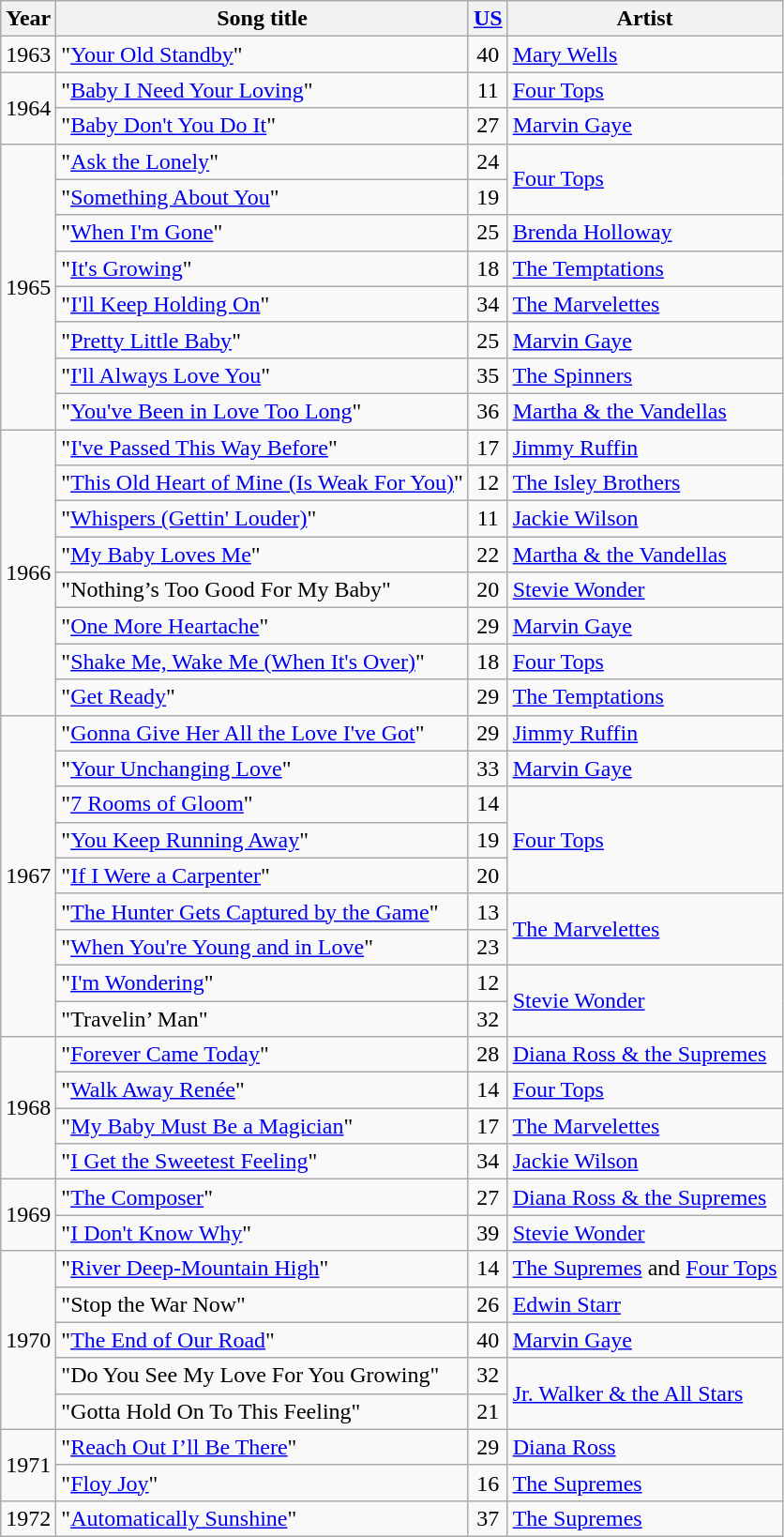<table class="wikitable">
<tr>
<th>Year</th>
<th>Song title</th>
<th><a href='#'>US</a></th>
<th>Artist</th>
</tr>
<tr>
<td>1963</td>
<td>"<a href='#'>Your Old Standby</a>"</td>
<td style="text-align:center;">40</td>
<td><a href='#'>Mary Wells</a></td>
</tr>
<tr>
<td rowspan="2">1964</td>
<td>"<a href='#'>Baby I Need Your Loving</a>"</td>
<td style="text-align:center;">11</td>
<td><a href='#'>Four Tops</a></td>
</tr>
<tr>
<td>"<a href='#'>Baby Don't You Do It</a>"</td>
<td style="text-align:center;">27</td>
<td><a href='#'>Marvin Gaye</a></td>
</tr>
<tr>
<td rowspan="8">1965</td>
<td>"<a href='#'>Ask the Lonely</a>"</td>
<td style="text-align:center;">24</td>
<td rowspan="2"><a href='#'>Four Tops</a></td>
</tr>
<tr>
<td>"<a href='#'>Something About You</a>"</td>
<td style="text-align:center;">19</td>
</tr>
<tr>
<td>"<a href='#'>When I'm Gone</a>"</td>
<td style="text-align:center;">25</td>
<td><a href='#'>Brenda Holloway</a></td>
</tr>
<tr>
<td>"<a href='#'>It's Growing</a>"</td>
<td style="text-align:center;">18</td>
<td><a href='#'>The Temptations</a></td>
</tr>
<tr>
<td>"<a href='#'>I'll Keep Holding On</a>"</td>
<td style="text-align:center;">34</td>
<td><a href='#'>The Marvelettes</a></td>
</tr>
<tr>
<td>"<a href='#'>Pretty Little Baby</a>"</td>
<td style="text-align:center;">25</td>
<td><a href='#'>Marvin Gaye</a></td>
</tr>
<tr>
<td>"<a href='#'>I'll Always Love You</a>"</td>
<td style="text-align:center;">35</td>
<td><a href='#'>The Spinners</a></td>
</tr>
<tr>
<td>"<a href='#'>You've Been in Love Too Long</a>"</td>
<td style="text-align:center;">36</td>
<td><a href='#'>Martha & the Vandellas</a></td>
</tr>
<tr>
<td rowspan="8">1966</td>
<td>"<a href='#'>I've Passed This Way Before</a>"</td>
<td style="text-align:center;">17</td>
<td><a href='#'>Jimmy Ruffin</a></td>
</tr>
<tr>
<td>"<a href='#'>This Old Heart of Mine (Is Weak For You)</a>"</td>
<td style="text-align:center;">12</td>
<td><a href='#'>The Isley Brothers</a></td>
</tr>
<tr>
<td>"<a href='#'>Whispers (Gettin' Louder)</a>"</td>
<td style="text-align:center;">11</td>
<td><a href='#'>Jackie Wilson</a></td>
</tr>
<tr>
<td>"<a href='#'>My Baby Loves Me</a>"</td>
<td style="text-align:center;">22</td>
<td><a href='#'>Martha & the Vandellas</a></td>
</tr>
<tr>
<td>"Nothing’s Too Good For My Baby"</td>
<td style="text-align:center;">20</td>
<td><a href='#'>Stevie Wonder</a></td>
</tr>
<tr>
<td>"<a href='#'>One More Heartache</a>"</td>
<td style="text-align:center;">29</td>
<td><a href='#'>Marvin Gaye</a></td>
</tr>
<tr>
<td>"<a href='#'>Shake Me, Wake Me (When It's Over)</a>"</td>
<td style="text-align:center;">18</td>
<td><a href='#'>Four Tops</a></td>
</tr>
<tr>
<td>"<a href='#'>Get Ready</a>"</td>
<td style="text-align:center;">29</td>
<td><a href='#'>The Temptations</a></td>
</tr>
<tr>
<td rowspan="9">1967</td>
<td>"<a href='#'>Gonna Give Her All the Love I've Got</a>"</td>
<td style="text-align:center;">29</td>
<td><a href='#'>Jimmy Ruffin</a></td>
</tr>
<tr>
<td>"<a href='#'>Your Unchanging Love</a>"</td>
<td style="text-align:center;">33</td>
<td><a href='#'>Marvin Gaye</a></td>
</tr>
<tr>
<td>"<a href='#'>7 Rooms of Gloom</a>"</td>
<td style="text-align:center;">14</td>
<td rowspan="3"><a href='#'>Four Tops</a></td>
</tr>
<tr>
<td>"<a href='#'>You Keep Running Away</a>"</td>
<td style="text-align:center;">19</td>
</tr>
<tr>
<td>"<a href='#'>If I Were a Carpenter</a>"</td>
<td style="text-align:center;">20</td>
</tr>
<tr>
<td>"<a href='#'>The Hunter Gets Captured by the Game</a>"</td>
<td style="text-align:center;">13</td>
<td rowspan="2"><a href='#'>The Marvelettes</a></td>
</tr>
<tr>
<td>"<a href='#'>When You're Young and in Love</a>"</td>
<td style="text-align:center;">23</td>
</tr>
<tr>
<td>"<a href='#'>I'm Wondering</a>"</td>
<td style="text-align:center;">12</td>
<td rowspan="2"><a href='#'>Stevie Wonder</a></td>
</tr>
<tr>
<td>"Travelin’ Man"</td>
<td style="text-align:center;">32</td>
</tr>
<tr>
<td rowspan="4">1968</td>
<td>"<a href='#'>Forever Came Today</a>"</td>
<td style="text-align:center;">28</td>
<td><a href='#'>Diana Ross & the Supremes</a></td>
</tr>
<tr>
<td>"<a href='#'>Walk Away Renée</a>"</td>
<td style="text-align:center;">14</td>
<td><a href='#'>Four Tops</a></td>
</tr>
<tr>
<td>"<a href='#'>My Baby Must Be a Magician</a>"</td>
<td style="text-align:center;">17</td>
<td><a href='#'>The Marvelettes</a></td>
</tr>
<tr>
<td>"<a href='#'>I Get the Sweetest Feeling</a>"</td>
<td style="text-align:center;">34</td>
<td><a href='#'>Jackie Wilson</a></td>
</tr>
<tr>
<td rowspan="2">1969</td>
<td>"<a href='#'>The Composer</a>"</td>
<td style="text-align:center;">27</td>
<td><a href='#'>Diana Ross & the Supremes</a></td>
</tr>
<tr>
<td>"<a href='#'>I Don't Know Why</a>"</td>
<td style="text-align:center;">39</td>
<td><a href='#'>Stevie Wonder</a></td>
</tr>
<tr>
<td rowspan="5">1970</td>
<td>"<a href='#'>River Deep-Mountain High</a>"</td>
<td style="text-align:center;">14</td>
<td><a href='#'>The Supremes</a> and <a href='#'>Four Tops</a></td>
</tr>
<tr>
<td>"Stop the War Now"</td>
<td style="text-align:center;">26</td>
<td><a href='#'>Edwin Starr</a></td>
</tr>
<tr>
<td>"<a href='#'>The End of Our Road</a>"</td>
<td style="text-align:center;">40</td>
<td><a href='#'>Marvin Gaye</a></td>
</tr>
<tr>
<td>"Do You See My Love For You Growing"</td>
<td style="text-align:center;">32</td>
<td rowspan="2"><a href='#'>Jr. Walker & the All Stars</a></td>
</tr>
<tr>
<td>"Gotta Hold On To This Feeling"</td>
<td style="text-align:center;">21</td>
</tr>
<tr>
<td rowspan="2">1971</td>
<td>"<a href='#'>Reach Out I’ll Be There</a>"</td>
<td style="text-align:center;">29</td>
<td><a href='#'>Diana Ross</a></td>
</tr>
<tr>
<td>"<a href='#'>Floy Joy</a>"</td>
<td style="text-align:center;">16</td>
<td><a href='#'>The Supremes</a></td>
</tr>
<tr>
<td>1972</td>
<td>"<a href='#'>Automatically Sunshine</a>"</td>
<td style="text-align:center;">37</td>
<td><a href='#'>The Supremes</a></td>
</tr>
</table>
